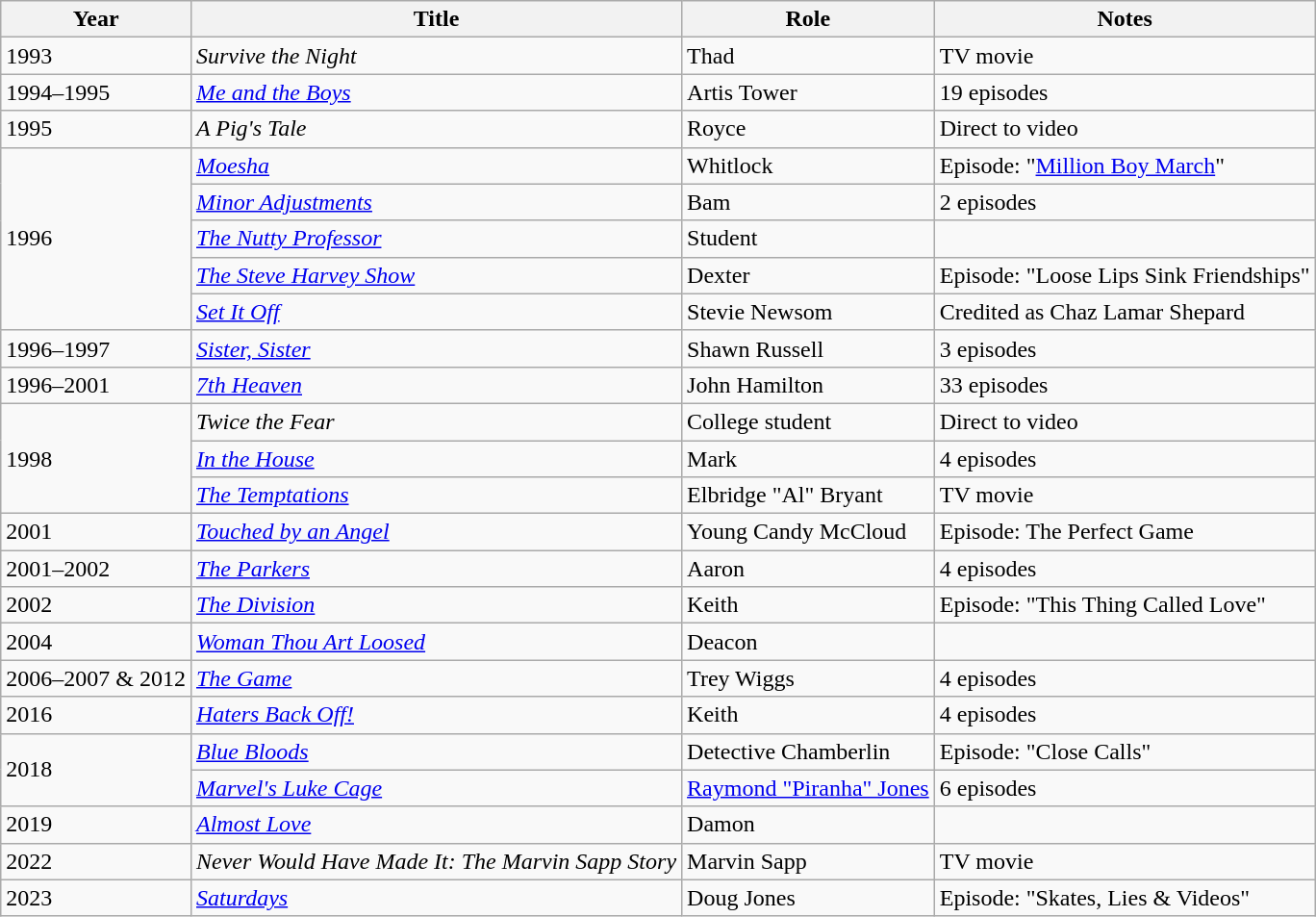<table class="wikitable sortable">
<tr>
<th>Year</th>
<th>Title</th>
<th>Role</th>
<th class="unsortable">Notes</th>
</tr>
<tr>
<td>1993</td>
<td><em>Survive the Night</em></td>
<td>Thad</td>
<td>TV movie</td>
</tr>
<tr>
<td>1994–1995</td>
<td><em><a href='#'>Me and the Boys</a></em></td>
<td>Artis Tower</td>
<td>19 episodes</td>
</tr>
<tr>
<td>1995</td>
<td><em>A Pig's Tale</em></td>
<td>Royce</td>
<td>Direct to video</td>
</tr>
<tr>
<td rowspan=5>1996</td>
<td><em><a href='#'>Moesha</a></em></td>
<td>Whitlock</td>
<td>Episode: "<a href='#'>Million Boy March</a>"</td>
</tr>
<tr>
<td><em><a href='#'>Minor Adjustments</a></em></td>
<td>Bam</td>
<td>2 episodes</td>
</tr>
<tr>
<td><em><a href='#'>The Nutty Professor</a></em></td>
<td>Student</td>
<td></td>
</tr>
<tr>
<td><em><a href='#'>The Steve Harvey Show</a></em></td>
<td>Dexter</td>
<td>Episode: "Loose Lips Sink Friendships"</td>
</tr>
<tr>
<td><em><a href='#'>Set It Off</a></em></td>
<td>Stevie Newsom</td>
<td>Credited as Chaz Lamar Shepard</td>
</tr>
<tr>
<td>1996–1997</td>
<td><em><a href='#'>Sister, Sister</a></em></td>
<td>Shawn Russell</td>
<td>3 episodes</td>
</tr>
<tr>
<td>1996–2001</td>
<td><em><a href='#'>7th Heaven</a></em></td>
<td>John Hamilton</td>
<td>33 episodes</td>
</tr>
<tr>
<td rowspan=3>1998</td>
<td><em>Twice the Fear</em></td>
<td>College student</td>
<td>Direct to video</td>
</tr>
<tr>
<td><em><a href='#'>In the House</a></em></td>
<td>Mark</td>
<td>4 episodes</td>
</tr>
<tr>
<td><em><a href='#'>The Temptations</a></em></td>
<td>Elbridge "Al" Bryant</td>
<td>TV movie</td>
</tr>
<tr>
<td>2001</td>
<td><em><a href='#'>Touched by an Angel</a></em></td>
<td>Young Candy McCloud</td>
<td>Episode: The Perfect Game</td>
</tr>
<tr>
<td>2001–2002</td>
<td><em><a href='#'>The Parkers</a></em></td>
<td>Aaron</td>
<td>4 episodes</td>
</tr>
<tr>
<td>2002</td>
<td><em><a href='#'>The Division</a></em></td>
<td>Keith</td>
<td>Episode: "This Thing Called Love"</td>
</tr>
<tr>
<td>2004</td>
<td><em><a href='#'>Woman Thou Art Loosed</a></em></td>
<td>Deacon</td>
<td></td>
</tr>
<tr>
<td>2006–2007 & 2012</td>
<td><em><a href='#'>The Game</a></em></td>
<td>Trey Wiggs</td>
<td>4 episodes</td>
</tr>
<tr>
<td>2016</td>
<td><em><a href='#'>Haters Back Off!</a></em></td>
<td>Keith</td>
<td>4 episodes</td>
</tr>
<tr>
<td rowspan=2>2018</td>
<td><em><a href='#'>Blue Bloods</a></em></td>
<td>Detective Chamberlin</td>
<td>Episode: "Close Calls"</td>
</tr>
<tr>
<td><em><a href='#'>Marvel's Luke Cage</a></em></td>
<td><a href='#'>Raymond "Piranha" Jones</a></td>
<td>6 episodes</td>
</tr>
<tr>
<td>2019</td>
<td><em><a href='#'>Almost Love</a></em></td>
<td>Damon</td>
<td></td>
</tr>
<tr>
<td>2022</td>
<td><em>Never Would Have Made It: The Marvin Sapp Story</em></td>
<td>Marvin Sapp</td>
<td>TV movie</td>
</tr>
<tr>
<td>2023</td>
<td><em><a href='#'>Saturdays</a></em></td>
<td>Doug Jones</td>
<td>Episode: "Skates, Lies & Videos"</td>
</tr>
</table>
